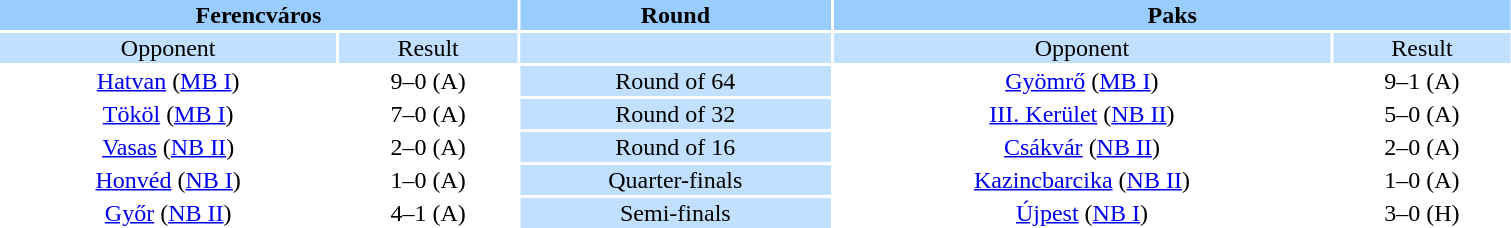<table width="80%" style="text-align:center">
<tr valign=top bgcolor=#99ccff>
<th colspan=2 style="width:1*">Ferencváros</th>
<th>Round</th>
<th colspan=2 style="width:1*">Paks</th>
</tr>
<tr valign=top bgcolor=#c1e0ff>
<td>Opponent</td>
<td>Result</td>
<td bgcolor=#c1e0ff></td>
<td>Opponent</td>
<td>Result</td>
</tr>
<tr>
<td><a href='#'>Hatvan</a> (<a href='#'>MB I</a>)</td>
<td>9–0 (A)</td>
<td bgcolor=#c1e0ff>Round of 64</td>
<td><a href='#'>Gyömrő</a> (<a href='#'>MB I</a>)</td>
<td>9–1 (A)</td>
</tr>
<tr>
<td><a href='#'>Tököl</a> (<a href='#'>MB I</a>)</td>
<td>7–0 (A)</td>
<td bgcolor=#c1e0ff>Round of 32</td>
<td><a href='#'>III. Kerület</a> (<a href='#'>NB II</a>)</td>
<td>5–0 (A)</td>
</tr>
<tr>
<td><a href='#'>Vasas</a> (<a href='#'>NB II</a>)</td>
<td>2–0 (A)</td>
<td bgcolor=#c1e0ff>Round of 16</td>
<td><a href='#'>Csákvár</a> (<a href='#'>NB II</a>)</td>
<td>2–0 (A)</td>
</tr>
<tr>
<td><a href='#'>Honvéd</a> (<a href='#'>NB I</a>)</td>
<td>1–0 (A)</td>
<td bgcolor=#c1e0ff>Quarter-finals</td>
<td><a href='#'>Kazincbarcika</a> (<a href='#'>NB II</a>)</td>
<td>1–0 (A)</td>
</tr>
<tr>
<td><a href='#'>Győr</a> (<a href='#'>NB II</a>)</td>
<td>4–1 (A)</td>
<td bgcolor=#c1e0ff>Semi-finals</td>
<td><a href='#'>Újpest</a> (<a href='#'>NB I</a>)</td>
<td>3–0 (H)</td>
</tr>
</table>
